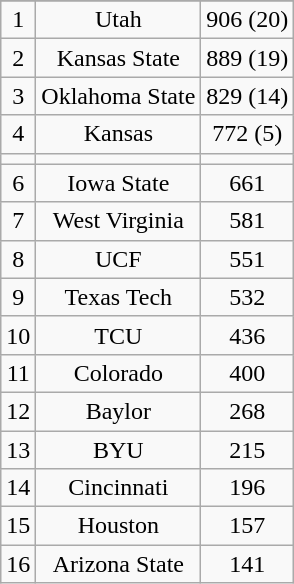<table class="wikitable" style="display: inline-table;">
<tr align="center">
</tr>
<tr align="center">
<td>1</td>
<td>Utah</td>
<td>906 (20)</td>
</tr>
<tr align="center">
<td>2</td>
<td>Kansas State</td>
<td>889 (19)</td>
</tr>
<tr align="center">
<td>3</td>
<td>Oklahoma State</td>
<td>829 (14)</td>
</tr>
<tr align="center">
<td>4</td>
<td>Kansas</td>
<td>772 (5)</td>
</tr>
<tr align="center">
<td style=><strong></strong></td>
<td style=><strong></strong></td>
<td style=><strong></strong></td>
</tr>
<tr align="center">
<td>6</td>
<td>Iowa State</td>
<td>661</td>
</tr>
<tr align="center">
<td>7</td>
<td>West Virginia</td>
<td>581</td>
</tr>
<tr align="center">
<td>8</td>
<td>UCF</td>
<td>551</td>
</tr>
<tr align="center">
<td>9</td>
<td>Texas Tech</td>
<td>532</td>
</tr>
<tr align="center">
<td>10</td>
<td>TCU</td>
<td>436</td>
</tr>
<tr align="center">
<td>11</td>
<td>Colorado</td>
<td>400</td>
</tr>
<tr align="center">
<td>12</td>
<td>Baylor</td>
<td>268</td>
</tr>
<tr align="center">
<td>13</td>
<td>BYU</td>
<td>215</td>
</tr>
<tr align="center">
<td>14</td>
<td>Cincinnati</td>
<td>196</td>
</tr>
<tr align="center">
<td>15</td>
<td>Houston</td>
<td>157</td>
</tr>
<tr align="center">
<td>16</td>
<td>Arizona State</td>
<td>141</td>
</tr>
</table>
